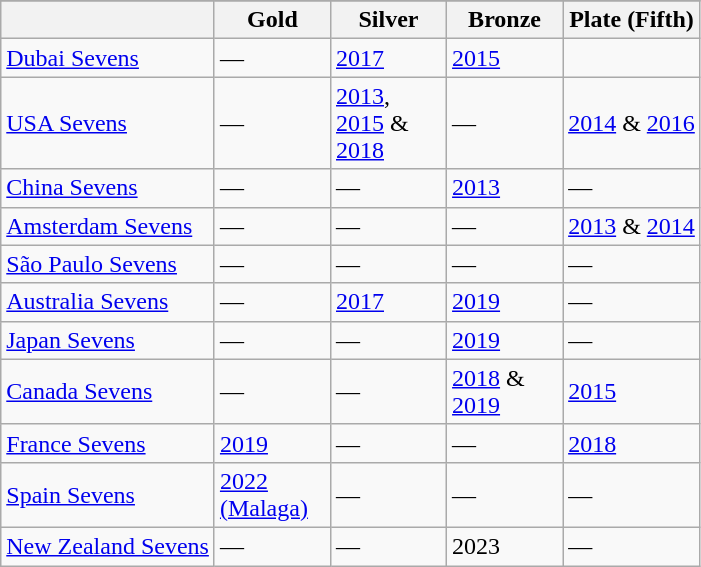<table class="wikitable sortable">
<tr>
</tr>
<tr>
<th></th>
<th style="width:70px;">Gold</th>
<th style="width:70px;">Silver</th>
<th style="width:70px;">Bronze</th>
<th>Plate (Fifth)</th>
</tr>
<tr>
<td><a href='#'>Dubai Sevens</a></td>
<td>—</td>
<td><a href='#'>2017</a></td>
<td><a href='#'>2015</a></td>
<td></td>
</tr>
<tr>
<td><a href='#'>USA Sevens</a></td>
<td>—</td>
<td><a href='#'>2013</a>, <a href='#'>2015</a> & <a href='#'>2018</a></td>
<td>—</td>
<td><a href='#'>2014</a> & <a href='#'>2016</a></td>
</tr>
<tr>
<td><a href='#'>China Sevens</a></td>
<td>—</td>
<td>—</td>
<td><a href='#'>2013</a></td>
<td>—</td>
</tr>
<tr>
<td><a href='#'>Amsterdam Sevens</a></td>
<td>—</td>
<td>—</td>
<td>—</td>
<td><a href='#'>2013</a> & <a href='#'>2014</a></td>
</tr>
<tr>
<td><a href='#'>São Paulo Sevens</a></td>
<td>—</td>
<td>—</td>
<td>—</td>
<td>—</td>
</tr>
<tr>
<td><a href='#'>Australia Sevens</a></td>
<td>—</td>
<td><a href='#'>2017</a></td>
<td><a href='#'>2019</a></td>
<td>—</td>
</tr>
<tr>
<td><a href='#'>Japan Sevens</a></td>
<td>—</td>
<td>—</td>
<td><a href='#'>2019</a></td>
<td>—</td>
</tr>
<tr>
<td><a href='#'>Canada Sevens</a></td>
<td>—</td>
<td>—</td>
<td><a href='#'>2018</a> & <a href='#'>2019</a></td>
<td><a href='#'>2015</a></td>
</tr>
<tr>
<td><a href='#'>France Sevens</a></td>
<td><a href='#'>2019</a></td>
<td>—</td>
<td>—</td>
<td><a href='#'>2018</a></td>
</tr>
<tr>
<td><a href='#'>Spain Sevens</a></td>
<td><a href='#'>2022 (Malaga)</a></td>
<td>—</td>
<td>—</td>
<td>—</td>
</tr>
<tr>
<td><a href='#'>New Zealand Sevens</a></td>
<td>—</td>
<td>—</td>
<td>2023</td>
<td>—</td>
</tr>
</table>
